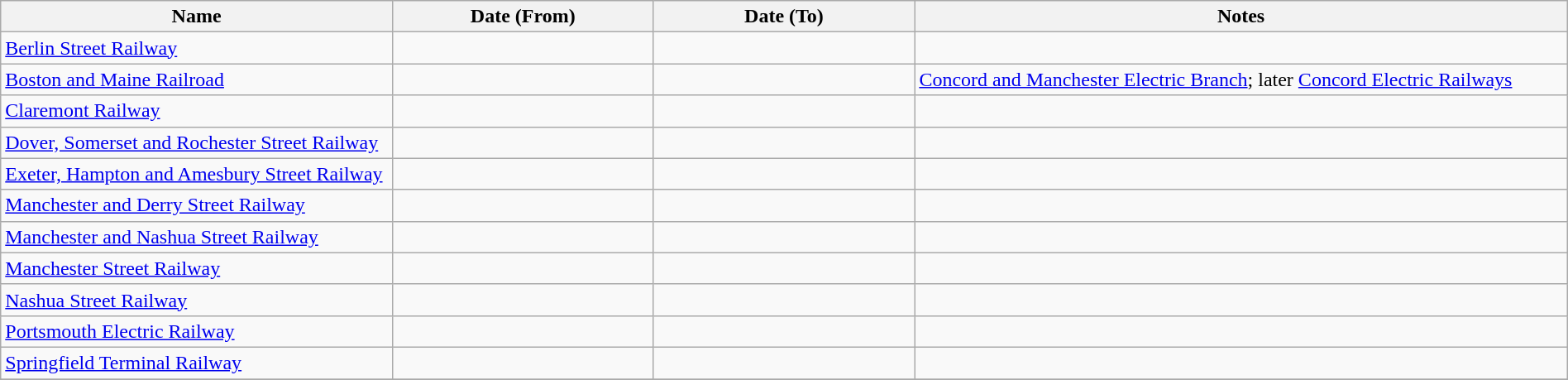<table class="wikitable sortable" width=100%>
<tr>
<th width=15%>Name</th>
<th width=10%>Date (From)</th>
<th width=10%>Date (To)</th>
<th class="unsortable" width=25%>Notes</th>
</tr>
<tr>
<td><a href='#'>Berlin Street Railway</a></td>
<td></td>
<td></td>
<td></td>
</tr>
<tr>
<td><a href='#'>Boston and Maine Railroad</a></td>
<td></td>
<td></td>
<td><a href='#'>Concord and Manchester Electric Branch</a>; later <a href='#'>Concord Electric Railways</a></td>
</tr>
<tr>
<td><a href='#'>Claremont Railway</a></td>
<td></td>
<td></td>
<td></td>
</tr>
<tr>
<td><a href='#'>Dover, Somerset and Rochester Street Railway</a></td>
<td></td>
<td></td>
<td></td>
</tr>
<tr>
<td><a href='#'>Exeter, Hampton and Amesbury Street Railway</a></td>
<td></td>
<td></td>
<td></td>
</tr>
<tr>
<td><a href='#'>Manchester and Derry Street Railway</a></td>
<td></td>
<td></td>
<td></td>
</tr>
<tr>
<td><a href='#'>Manchester and Nashua Street Railway</a></td>
<td></td>
<td></td>
<td></td>
</tr>
<tr>
<td><a href='#'>Manchester Street Railway</a></td>
<td></td>
<td></td>
<td></td>
</tr>
<tr>
<td><a href='#'>Nashua Street Railway</a></td>
<td></td>
<td></td>
<td></td>
</tr>
<tr>
<td><a href='#'>Portsmouth Electric Railway</a></td>
<td></td>
<td></td>
<td></td>
</tr>
<tr>
<td><a href='#'>Springfield Terminal Railway</a></td>
<td></td>
<td></td>
<td></td>
</tr>
<tr>
</tr>
</table>
